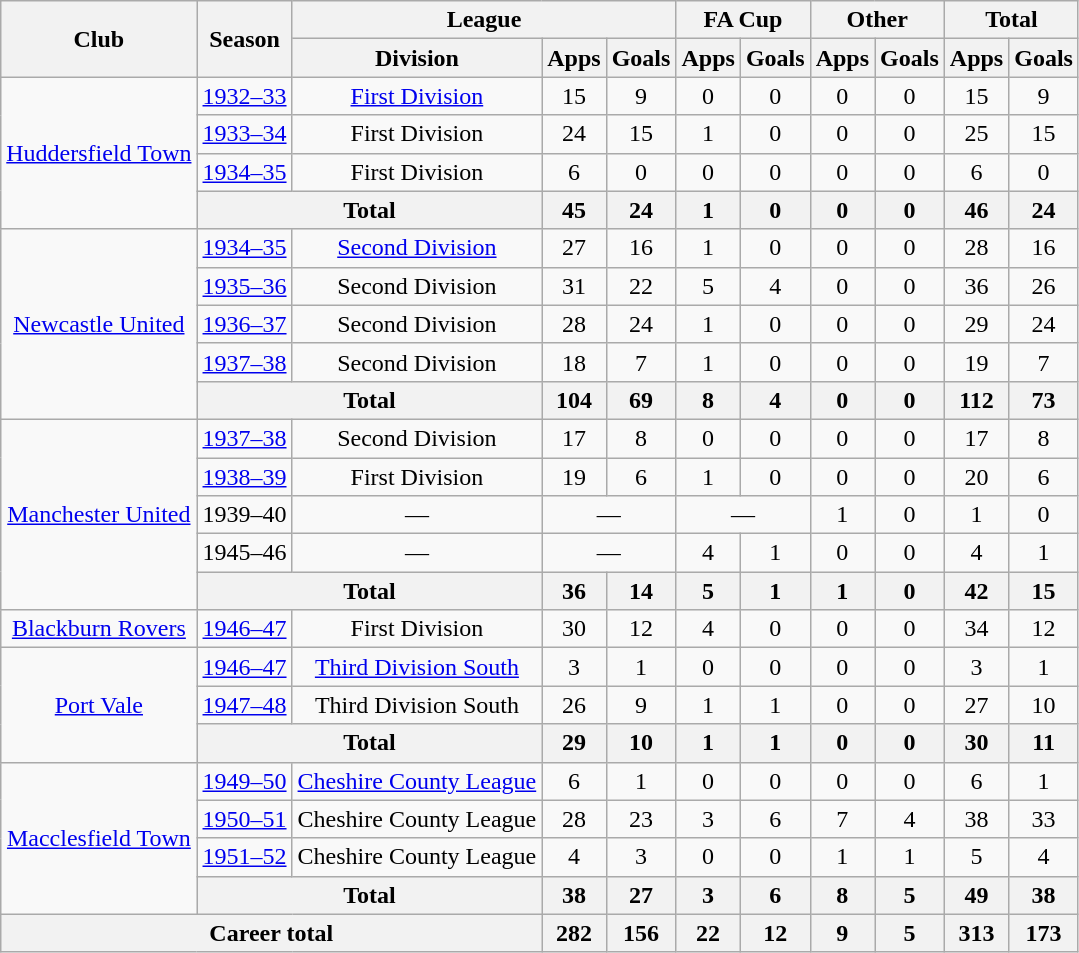<table class="wikitable" style="text-align: center;">
<tr>
<th rowspan="2">Club</th>
<th rowspan="2">Season</th>
<th colspan="3">League</th>
<th colspan="2">FA Cup</th>
<th colspan="2">Other</th>
<th colspan="2">Total</th>
</tr>
<tr>
<th>Division</th>
<th>Apps</th>
<th>Goals</th>
<th>Apps</th>
<th>Goals</th>
<th>Apps</th>
<th>Goals</th>
<th>Apps</th>
<th>Goals</th>
</tr>
<tr>
<td rowspan="4"><a href='#'>Huddersfield Town</a></td>
<td><a href='#'>1932–33</a></td>
<td><a href='#'>First Division</a></td>
<td>15</td>
<td>9</td>
<td>0</td>
<td>0</td>
<td>0</td>
<td>0</td>
<td>15</td>
<td>9</td>
</tr>
<tr>
<td><a href='#'>1933–34</a></td>
<td>First Division</td>
<td>24</td>
<td>15</td>
<td>1</td>
<td>0</td>
<td>0</td>
<td>0</td>
<td>25</td>
<td>15</td>
</tr>
<tr>
<td><a href='#'>1934–35</a></td>
<td>First Division</td>
<td>6</td>
<td>0</td>
<td>0</td>
<td>0</td>
<td>0</td>
<td>0</td>
<td>6</td>
<td>0</td>
</tr>
<tr>
<th colspan="2">Total</th>
<th>45</th>
<th>24</th>
<th>1</th>
<th>0</th>
<th>0</th>
<th>0</th>
<th>46</th>
<th>24</th>
</tr>
<tr>
<td rowspan="5"><a href='#'>Newcastle United</a></td>
<td><a href='#'>1934–35</a></td>
<td><a href='#'>Second Division</a></td>
<td>27</td>
<td>16</td>
<td>1</td>
<td>0</td>
<td>0</td>
<td>0</td>
<td>28</td>
<td>16</td>
</tr>
<tr>
<td><a href='#'>1935–36</a></td>
<td>Second Division</td>
<td>31</td>
<td>22</td>
<td>5</td>
<td>4</td>
<td>0</td>
<td>0</td>
<td>36</td>
<td>26</td>
</tr>
<tr>
<td><a href='#'>1936–37</a></td>
<td>Second Division</td>
<td>28</td>
<td>24</td>
<td>1</td>
<td>0</td>
<td>0</td>
<td>0</td>
<td>29</td>
<td>24</td>
</tr>
<tr>
<td><a href='#'>1937–38</a></td>
<td>Second Division</td>
<td>18</td>
<td>7</td>
<td>1</td>
<td>0</td>
<td>0</td>
<td>0</td>
<td>19</td>
<td>7</td>
</tr>
<tr>
<th colspan="2">Total</th>
<th>104</th>
<th>69</th>
<th>8</th>
<th>4</th>
<th>0</th>
<th>0</th>
<th>112</th>
<th>73</th>
</tr>
<tr>
<td rowspan="5"><a href='#'>Manchester United</a></td>
<td><a href='#'>1937–38</a></td>
<td>Second Division</td>
<td>17</td>
<td>8</td>
<td>0</td>
<td>0</td>
<td>0</td>
<td>0</td>
<td>17</td>
<td>8</td>
</tr>
<tr>
<td><a href='#'>1938–39</a></td>
<td>First Division</td>
<td>19</td>
<td>6</td>
<td>1</td>
<td>0</td>
<td>0</td>
<td>0</td>
<td>20</td>
<td>6</td>
</tr>
<tr>
<td>1939–40</td>
<td>—</td>
<td colspan="2">—</td>
<td colspan="2">—</td>
<td>1</td>
<td>0</td>
<td>1</td>
<td>0</td>
</tr>
<tr>
<td>1945–46</td>
<td>—</td>
<td colspan="2">—</td>
<td>4</td>
<td>1</td>
<td>0</td>
<td>0</td>
<td>4</td>
<td>1</td>
</tr>
<tr>
<th colspan="2">Total</th>
<th>36</th>
<th>14</th>
<th>5</th>
<th>1</th>
<th>1</th>
<th>0</th>
<th>42</th>
<th>15</th>
</tr>
<tr>
<td><a href='#'>Blackburn Rovers</a></td>
<td><a href='#'>1946–47</a></td>
<td>First Division</td>
<td>30</td>
<td>12</td>
<td>4</td>
<td>0</td>
<td>0</td>
<td>0</td>
<td>34</td>
<td>12</td>
</tr>
<tr>
<td rowspan="3"><a href='#'>Port Vale</a></td>
<td><a href='#'>1946–47</a></td>
<td><a href='#'>Third Division South</a></td>
<td>3</td>
<td>1</td>
<td>0</td>
<td>0</td>
<td>0</td>
<td>0</td>
<td>3</td>
<td>1</td>
</tr>
<tr>
<td><a href='#'>1947–48</a></td>
<td>Third Division South</td>
<td>26</td>
<td>9</td>
<td>1</td>
<td>1</td>
<td>0</td>
<td>0</td>
<td>27</td>
<td>10</td>
</tr>
<tr>
<th colspan="2">Total</th>
<th>29</th>
<th>10</th>
<th>1</th>
<th>1</th>
<th>0</th>
<th>0</th>
<th>30</th>
<th>11</th>
</tr>
<tr>
<td rowspan="4"><a href='#'>Macclesfield Town</a></td>
<td><a href='#'>1949–50</a></td>
<td><a href='#'>Cheshire County League</a></td>
<td>6</td>
<td>1</td>
<td>0</td>
<td>0</td>
<td>0</td>
<td>0</td>
<td>6</td>
<td>1</td>
</tr>
<tr>
<td><a href='#'>1950–51</a></td>
<td>Cheshire County League</td>
<td>28</td>
<td>23</td>
<td>3</td>
<td>6</td>
<td>7</td>
<td>4</td>
<td>38</td>
<td>33</td>
</tr>
<tr>
<td><a href='#'>1951–52</a></td>
<td>Cheshire County League</td>
<td>4</td>
<td>3</td>
<td>0</td>
<td>0</td>
<td>1</td>
<td>1</td>
<td>5</td>
<td>4</td>
</tr>
<tr>
<th colspan="2">Total</th>
<th>38</th>
<th>27</th>
<th>3</th>
<th>6</th>
<th>8</th>
<th>5</th>
<th>49</th>
<th>38</th>
</tr>
<tr>
<th colspan="3">Career total</th>
<th>282</th>
<th>156</th>
<th>22</th>
<th>12</th>
<th>9</th>
<th>5</th>
<th>313</th>
<th>173</th>
</tr>
</table>
